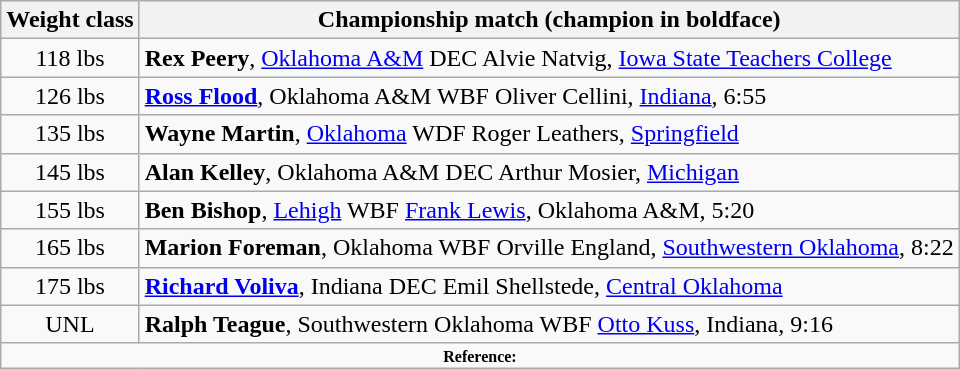<table class="wikitable" style="text-align:center">
<tr>
<th>Weight class</th>
<th>Championship match (champion in boldface)</th>
</tr>
<tr>
<td>118 lbs</td>
<td align=left><strong>Rex Peery</strong>, <a href='#'>Oklahoma A&M</a> DEC Alvie Natvig, <a href='#'>Iowa State Teachers College</a></td>
</tr>
<tr>
<td>126 lbs</td>
<td align=left><strong><a href='#'>Ross Flood</a></strong>, Oklahoma A&M WBF Oliver Cellini, <a href='#'>Indiana</a>, 6:55</td>
</tr>
<tr>
<td>135 lbs</td>
<td align=left><strong>Wayne Martin</strong>, <a href='#'>Oklahoma</a> WDF Roger Leathers, <a href='#'>Springfield</a></td>
</tr>
<tr>
<td>145 lbs</td>
<td align=left><strong>Alan Kelley</strong>, Oklahoma A&M DEC Arthur Mosier, <a href='#'>Michigan</a></td>
</tr>
<tr>
<td>155 lbs</td>
<td align=left><strong>Ben Bishop</strong>, <a href='#'>Lehigh</a> WBF <a href='#'>Frank Lewis</a>, Oklahoma A&M, 5:20</td>
</tr>
<tr>
<td>165 lbs</td>
<td align=left><strong>Marion Foreman</strong>, Oklahoma WBF Orville England, <a href='#'>Southwestern Oklahoma</a>, 8:22</td>
</tr>
<tr>
<td>175 lbs</td>
<td align=left><strong><a href='#'>Richard Voliva</a></strong>, Indiana DEC Emil Shellstede, <a href='#'>Central Oklahoma</a></td>
</tr>
<tr>
<td>UNL</td>
<td align=left><strong>Ralph Teague</strong>, Southwestern Oklahoma WBF <a href='#'>Otto Kuss</a>, Indiana, 9:16</td>
</tr>
<tr>
<td colspan="2"  style="font-size:8pt; text-align:center;"><strong>Reference:</strong></td>
</tr>
</table>
